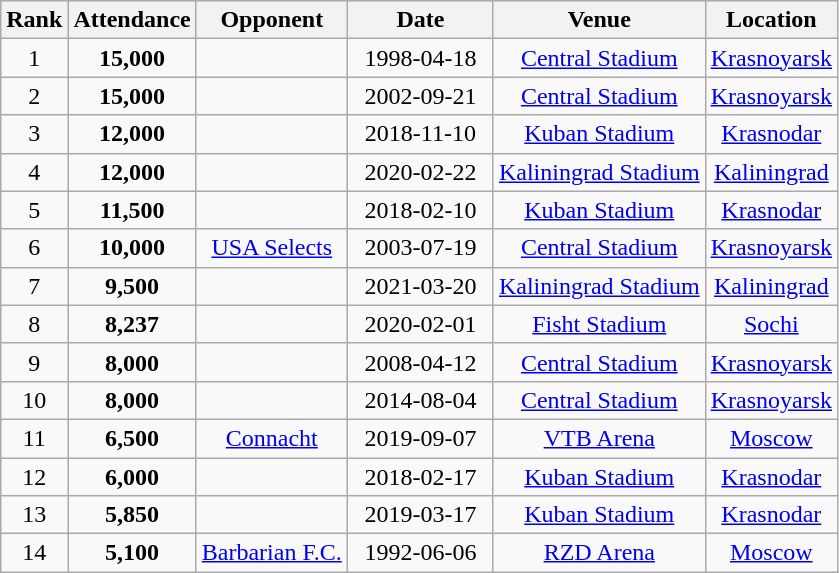<table class="wikitable sortable" style="text-align: center;">
<tr>
<th>Rank</th>
<th>Attendance</th>
<th>Opponent</th>
<th width=90>Date</th>
<th>Venue</th>
<th>Location</th>
</tr>
<tr>
<td>1</td>
<td><strong>15,000</strong></td>
<td></td>
<td>1998-04-18</td>
<td><a href='#'>Central Stadium</a></td>
<td><a href='#'>Krasnoyarsk</a></td>
</tr>
<tr>
<td>2</td>
<td><strong>15,000</strong></td>
<td></td>
<td>2002-09-21</td>
<td><a href='#'>Central Stadium</a></td>
<td><a href='#'>Krasnoyarsk</a></td>
</tr>
<tr>
<td>3</td>
<td><strong>12,000</strong></td>
<td></td>
<td>2018-11-10</td>
<td><a href='#'>Kuban Stadium</a></td>
<td><a href='#'>Krasnodar</a></td>
</tr>
<tr>
<td>4</td>
<td><strong>12,000</strong></td>
<td></td>
<td>2020-02-22</td>
<td><a href='#'>Kaliningrad Stadium</a></td>
<td><a href='#'>Kaliningrad</a></td>
</tr>
<tr>
<td>5</td>
<td><strong>11,500</strong></td>
<td></td>
<td>2018-02-10</td>
<td><a href='#'>Kuban Stadium</a></td>
<td><a href='#'>Krasnodar</a></td>
</tr>
<tr>
<td>6</td>
<td><strong>10,000</strong></td>
<td> <a href='#'>USA Selects</a></td>
<td>2003-07-19</td>
<td><a href='#'>Central Stadium</a></td>
<td><a href='#'>Krasnoyarsk</a></td>
</tr>
<tr>
<td>7</td>
<td><strong>9,500</strong></td>
<td></td>
<td>2021-03-20</td>
<td><a href='#'>Kaliningrad Stadium</a></td>
<td><a href='#'>Kaliningrad</a></td>
</tr>
<tr>
<td>8</td>
<td><strong>8,237</strong></td>
<td></td>
<td>2020-02-01</td>
<td><a href='#'>Fisht Stadium</a></td>
<td><a href='#'>Sochi</a></td>
</tr>
<tr>
<td>9</td>
<td><strong>8,000</strong></td>
<td></td>
<td>2008-04-12</td>
<td><a href='#'>Central Stadium</a></td>
<td><a href='#'>Krasnoyarsk</a></td>
</tr>
<tr>
<td>10</td>
<td><strong>8,000</strong></td>
<td></td>
<td>2014-08-04</td>
<td><a href='#'>Central Stadium</a></td>
<td><a href='#'>Krasnoyarsk</a></td>
</tr>
<tr>
<td>11</td>
<td><strong>6,500</strong></td>
<td> <a href='#'>Connacht</a></td>
<td>2019-09-07</td>
<td><a href='#'>VTB Arena</a></td>
<td><a href='#'>Moscow</a></td>
</tr>
<tr>
<td>12</td>
<td><strong>6,000</strong></td>
<td></td>
<td>2018-02-17</td>
<td><a href='#'>Kuban Stadium</a></td>
<td><a href='#'>Krasnodar</a></td>
</tr>
<tr>
<td>13</td>
<td><strong>5,850</strong></td>
<td></td>
<td>2019-03-17</td>
<td><a href='#'>Kuban Stadium</a></td>
<td><a href='#'>Krasnodar</a></td>
</tr>
<tr>
<td>14</td>
<td><strong>5,100</strong></td>
<td><a href='#'>Barbarian F.C.</a></td>
<td>1992-06-06</td>
<td><a href='#'>RZD Arena</a></td>
<td><a href='#'>Moscow</a></td>
</tr>
</table>
